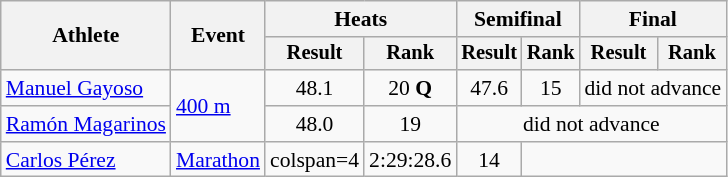<table class="wikitable" style="font-size:90%">
<tr>
<th rowspan="2">Athlete</th>
<th rowspan="2">Event</th>
<th colspan="2">Heats</th>
<th colspan="2">Semifinal</th>
<th colspan="2">Final</th>
</tr>
<tr style="font-size:95%">
<th>Result</th>
<th>Rank</th>
<th>Result</th>
<th>Rank</th>
<th>Result</th>
<th>Rank</th>
</tr>
<tr align=center>
<td align=left><a href='#'>Manuel Gayoso</a></td>
<td align=left rowspan=2><a href='#'>400 m</a></td>
<td>48.1</td>
<td>20 <strong>Q</strong></td>
<td>47.6</td>
<td>15</td>
<td colspan=2>did not advance</td>
</tr>
<tr align=center>
<td align=left><a href='#'>Ramón Magarinos</a></td>
<td>48.0</td>
<td>19</td>
<td colspan=4>did not advance</td>
</tr>
<tr align=center>
<td align=left><a href='#'>Carlos Pérez</a></td>
<td align=left><a href='#'>Marathon</a></td>
<td>colspan=4 </td>
<td>2:29:28.6</td>
<td>14</td>
</tr>
</table>
